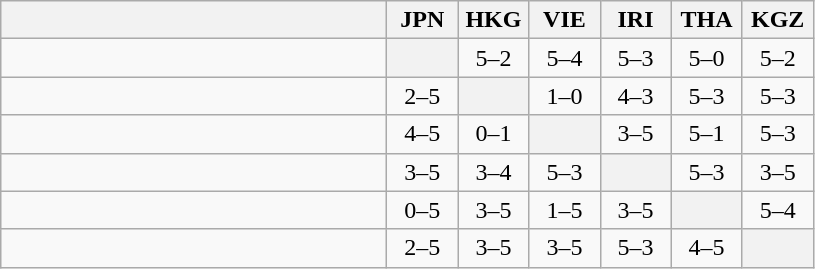<table class="wikitable" style="text-align:center">
<tr>
<th width="250"> </th>
<th width="40">JPN</th>
<th width="40">HKG</th>
<th width="40">VIE</th>
<th width="40">IRI</th>
<th width="40">THA</th>
<th width="40">KGZ</th>
</tr>
<tr>
<td align=left></td>
<th></th>
<td>5–2</td>
<td>5–4</td>
<td>5–3</td>
<td>5–0</td>
<td>5–2</td>
</tr>
<tr>
<td align=left></td>
<td>2–5</td>
<th></th>
<td>1–0</td>
<td>4–3</td>
<td>5–3</td>
<td>5–3</td>
</tr>
<tr>
<td align=left></td>
<td>4–5</td>
<td>0–1</td>
<th></th>
<td>3–5</td>
<td>5–1</td>
<td>5–3</td>
</tr>
<tr>
<td align=left></td>
<td>3–5</td>
<td>3–4</td>
<td>5–3</td>
<th></th>
<td>5–3</td>
<td>3–5</td>
</tr>
<tr>
<td align=left></td>
<td>0–5</td>
<td>3–5</td>
<td>1–5</td>
<td>3–5</td>
<th></th>
<td>5–4</td>
</tr>
<tr>
<td align=left></td>
<td>2–5</td>
<td>3–5</td>
<td>3–5</td>
<td>5–3</td>
<td>4–5</td>
<th></th>
</tr>
</table>
